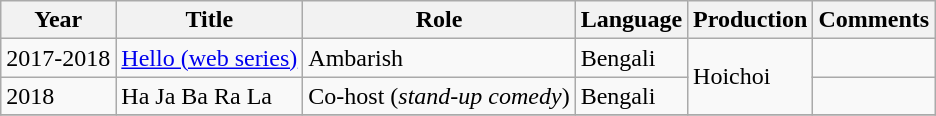<table class="wikitable">
<tr>
<th>Year</th>
<th>Title</th>
<th>Role</th>
<th>Language</th>
<th>Production</th>
<th>Comments</th>
</tr>
<tr>
<td>2017-2018</td>
<td><a href='#'>Hello (web series)</a></td>
<td>Ambarish</td>
<td>Bengali</td>
<td rowspan="2">Hoichoi</td>
<td></td>
</tr>
<tr>
<td>2018</td>
<td>Ha Ja Ba Ra La</td>
<td>Co-host (<em>stand-up comedy</em>)</td>
<td>Bengali</td>
<td></td>
</tr>
<tr>
</tr>
</table>
